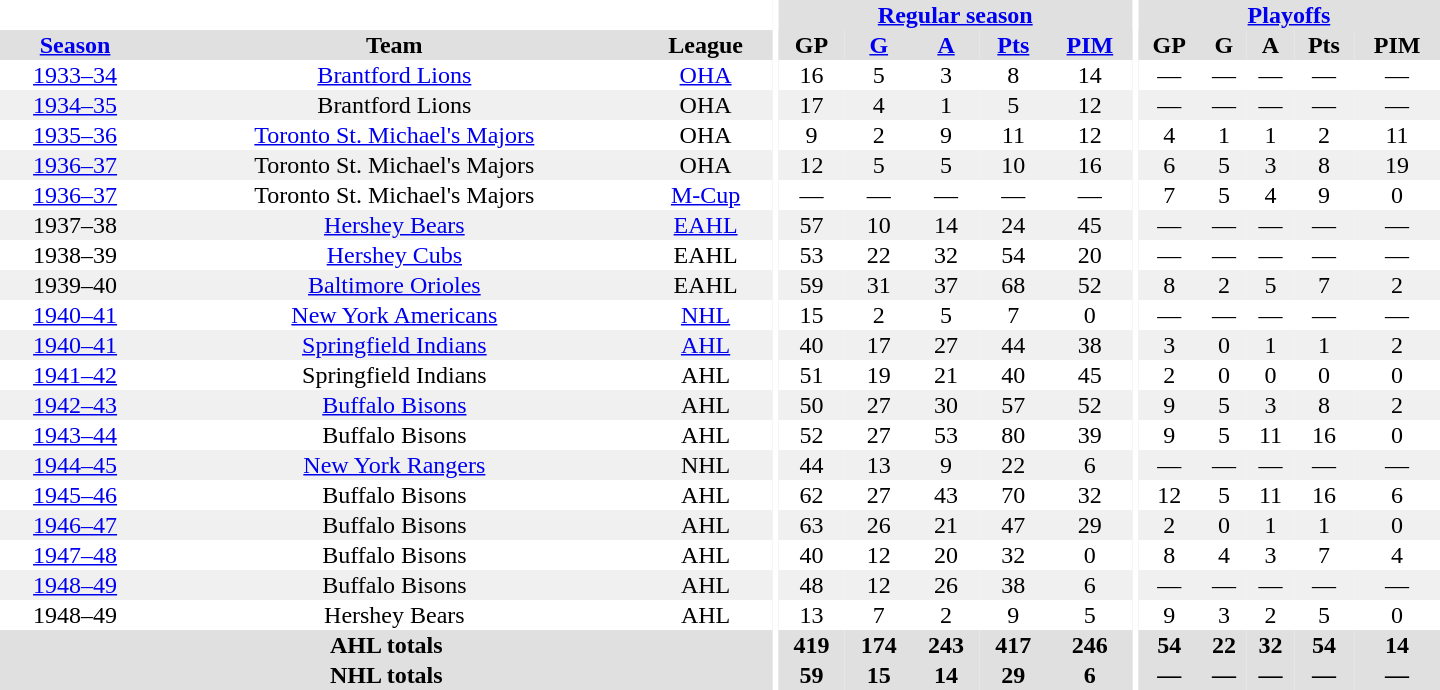<table border="0" cellpadding="1" cellspacing="0" style="text-align:center; width:60em">
<tr bgcolor="#e0e0e0">
<th colspan="3" bgcolor="#ffffff"></th>
<th rowspan="100" bgcolor="#ffffff"></th>
<th colspan="5"><a href='#'>Regular season</a></th>
<th rowspan="100" bgcolor="#ffffff"></th>
<th colspan="5"><a href='#'>Playoffs</a></th>
</tr>
<tr bgcolor="#e0e0e0">
<th><a href='#'>Season</a></th>
<th>Team</th>
<th>League</th>
<th>GP</th>
<th><a href='#'>G</a></th>
<th><a href='#'>A</a></th>
<th><a href='#'>Pts</a></th>
<th><a href='#'>PIM</a></th>
<th>GP</th>
<th>G</th>
<th>A</th>
<th>Pts</th>
<th>PIM</th>
</tr>
<tr>
<td><a href='#'>1933–34</a></td>
<td><a href='#'>Brantford Lions</a></td>
<td><a href='#'>OHA</a></td>
<td>16</td>
<td>5</td>
<td>3</td>
<td>8</td>
<td>14</td>
<td>—</td>
<td>—</td>
<td>—</td>
<td>—</td>
<td>—</td>
</tr>
<tr bgcolor="#f0f0f0">
<td><a href='#'>1934–35</a></td>
<td>Brantford Lions</td>
<td>OHA</td>
<td>17</td>
<td>4</td>
<td>1</td>
<td>5</td>
<td>12</td>
<td>—</td>
<td>—</td>
<td>—</td>
<td>—</td>
<td>—</td>
</tr>
<tr>
<td><a href='#'>1935–36</a></td>
<td><a href='#'>Toronto St. Michael's Majors</a></td>
<td>OHA</td>
<td>9</td>
<td>2</td>
<td>9</td>
<td>11</td>
<td>12</td>
<td>4</td>
<td>1</td>
<td>1</td>
<td>2</td>
<td>11</td>
</tr>
<tr bgcolor="#f0f0f0">
<td><a href='#'>1936–37</a></td>
<td>Toronto St. Michael's Majors</td>
<td>OHA</td>
<td>12</td>
<td>5</td>
<td>5</td>
<td>10</td>
<td>16</td>
<td>6</td>
<td>5</td>
<td>3</td>
<td>8</td>
<td>19</td>
</tr>
<tr>
<td><a href='#'>1936–37</a></td>
<td>Toronto St. Michael's Majors</td>
<td><a href='#'>M-Cup</a></td>
<td>—</td>
<td>—</td>
<td>—</td>
<td>—</td>
<td>—</td>
<td>7</td>
<td>5</td>
<td>4</td>
<td>9</td>
<td>0</td>
</tr>
<tr bgcolor="#f0f0f0">
<td>1937–38</td>
<td><a href='#'>Hershey Bears</a></td>
<td><a href='#'>EAHL</a></td>
<td>57</td>
<td>10</td>
<td>14</td>
<td>24</td>
<td>45</td>
<td>—</td>
<td>—</td>
<td>—</td>
<td>—</td>
<td>—</td>
</tr>
<tr>
<td>1938–39</td>
<td><a href='#'>Hershey Cubs</a></td>
<td>EAHL</td>
<td>53</td>
<td>22</td>
<td>32</td>
<td>54</td>
<td>20</td>
<td>—</td>
<td>—</td>
<td>—</td>
<td>—</td>
<td>—</td>
</tr>
<tr bgcolor="#f0f0f0">
<td>1939–40</td>
<td><a href='#'>Baltimore Orioles</a></td>
<td>EAHL</td>
<td>59</td>
<td>31</td>
<td>37</td>
<td>68</td>
<td>52</td>
<td>8</td>
<td>2</td>
<td>5</td>
<td>7</td>
<td>2</td>
</tr>
<tr>
<td><a href='#'>1940–41</a></td>
<td><a href='#'>New York Americans</a></td>
<td><a href='#'>NHL</a></td>
<td>15</td>
<td>2</td>
<td>5</td>
<td>7</td>
<td>0</td>
<td>—</td>
<td>—</td>
<td>—</td>
<td>—</td>
<td>—</td>
</tr>
<tr bgcolor="#f0f0f0">
<td><a href='#'>1940–41</a></td>
<td><a href='#'>Springfield Indians</a></td>
<td><a href='#'>AHL</a></td>
<td>40</td>
<td>17</td>
<td>27</td>
<td>44</td>
<td>38</td>
<td>3</td>
<td>0</td>
<td>1</td>
<td>1</td>
<td>2</td>
</tr>
<tr>
<td><a href='#'>1941–42</a></td>
<td>Springfield Indians</td>
<td>AHL</td>
<td>51</td>
<td>19</td>
<td>21</td>
<td>40</td>
<td>45</td>
<td>2</td>
<td>0</td>
<td>0</td>
<td>0</td>
<td>0</td>
</tr>
<tr bgcolor="#f0f0f0">
<td><a href='#'>1942–43</a></td>
<td><a href='#'>Buffalo Bisons</a></td>
<td>AHL</td>
<td>50</td>
<td>27</td>
<td>30</td>
<td>57</td>
<td>52</td>
<td>9</td>
<td>5</td>
<td>3</td>
<td>8</td>
<td>2</td>
</tr>
<tr>
<td><a href='#'>1943–44</a></td>
<td>Buffalo Bisons</td>
<td>AHL</td>
<td>52</td>
<td>27</td>
<td>53</td>
<td>80</td>
<td>39</td>
<td>9</td>
<td>5</td>
<td>11</td>
<td>16</td>
<td>0</td>
</tr>
<tr bgcolor="#f0f0f0">
<td><a href='#'>1944–45</a></td>
<td><a href='#'>New York Rangers</a></td>
<td>NHL</td>
<td>44</td>
<td>13</td>
<td>9</td>
<td>22</td>
<td>6</td>
<td>—</td>
<td>—</td>
<td>—</td>
<td>—</td>
<td>—</td>
</tr>
<tr>
<td><a href='#'>1945–46</a></td>
<td>Buffalo Bisons</td>
<td>AHL</td>
<td>62</td>
<td>27</td>
<td>43</td>
<td>70</td>
<td>32</td>
<td>12</td>
<td>5</td>
<td>11</td>
<td>16</td>
<td>6</td>
</tr>
<tr bgcolor="#f0f0f0">
<td><a href='#'>1946–47</a></td>
<td>Buffalo Bisons</td>
<td>AHL</td>
<td>63</td>
<td>26</td>
<td>21</td>
<td>47</td>
<td>29</td>
<td>2</td>
<td>0</td>
<td>1</td>
<td>1</td>
<td>0</td>
</tr>
<tr>
<td><a href='#'>1947–48</a></td>
<td>Buffalo Bisons</td>
<td>AHL</td>
<td>40</td>
<td>12</td>
<td>20</td>
<td>32</td>
<td>0</td>
<td>8</td>
<td>4</td>
<td>3</td>
<td>7</td>
<td>4</td>
</tr>
<tr bgcolor="#f0f0f0">
<td><a href='#'>1948–49</a></td>
<td>Buffalo Bisons</td>
<td>AHL</td>
<td>48</td>
<td>12</td>
<td>26</td>
<td>38</td>
<td>6</td>
<td>—</td>
<td>—</td>
<td>—</td>
<td>—</td>
<td>—</td>
</tr>
<tr>
<td>1948–49</td>
<td>Hershey Bears</td>
<td>AHL</td>
<td>13</td>
<td>7</td>
<td>2</td>
<td>9</td>
<td>5</td>
<td>9</td>
<td>3</td>
<td>2</td>
<td>5</td>
<td>0</td>
</tr>
<tr bgcolor="#e0e0e0">
<th colspan="3">AHL totals</th>
<th>419</th>
<th>174</th>
<th>243</th>
<th>417</th>
<th>246</th>
<th>54</th>
<th>22</th>
<th>32</th>
<th>54</th>
<th>14</th>
</tr>
<tr bgcolor="#e0e0e0">
<th colspan="3">NHL totals</th>
<th>59</th>
<th>15</th>
<th>14</th>
<th>29</th>
<th>6</th>
<th>—</th>
<th>—</th>
<th>—</th>
<th>—</th>
<th>—</th>
</tr>
</table>
